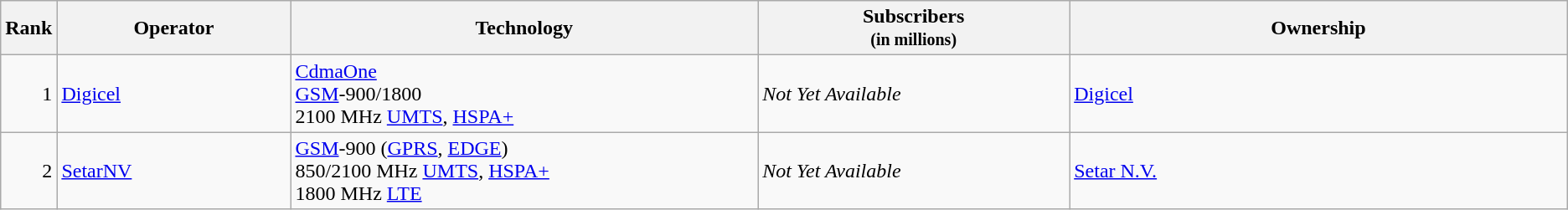<table class="wikitable">
<tr>
<th style="width:3%;">Rank</th>
<th style="width:15%;">Operator</th>
<th style="width:30%;">Technology</th>
<th style="width:20%;">Subscribers<br><small>(in millions)</small></th>
<th style="width:32%;">Ownership</th>
</tr>
<tr>
<td align=right>1</td>
<td><a href='#'>Digicel</a></td>
<td><a href='#'>CdmaOne</a><br> <a href='#'>GSM</a>-900/1800 <br>2100 MHz <a href='#'>UMTS</a>, <a href='#'>HSPA+</a></td>
<td><em>Not Yet Available</em></td>
<td><a href='#'>Digicel</a></td>
</tr>
<tr>
<td align=right>2</td>
<td><a href='#'>SetarNV</a></td>
<td><a href='#'>GSM</a>-900 (<a href='#'>GPRS</a>, <a href='#'>EDGE</a>) <br>850/2100 MHz <a href='#'>UMTS</a>, <a href='#'>HSPA+</a><br>1800 MHz <a href='#'>LTE</a></td>
<td><em>Not Yet Available</em></td>
<td><a href='#'>Setar N.V.</a></td>
</tr>
</table>
